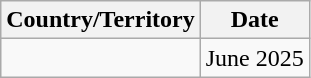<table class="wikitable sortable" style="font-size: 100%;">
<tr>
<th>Country/Territory</th>
<th>Date</th>
</tr>
<tr>
<td></td>
<td>June 2025</td>
</tr>
</table>
